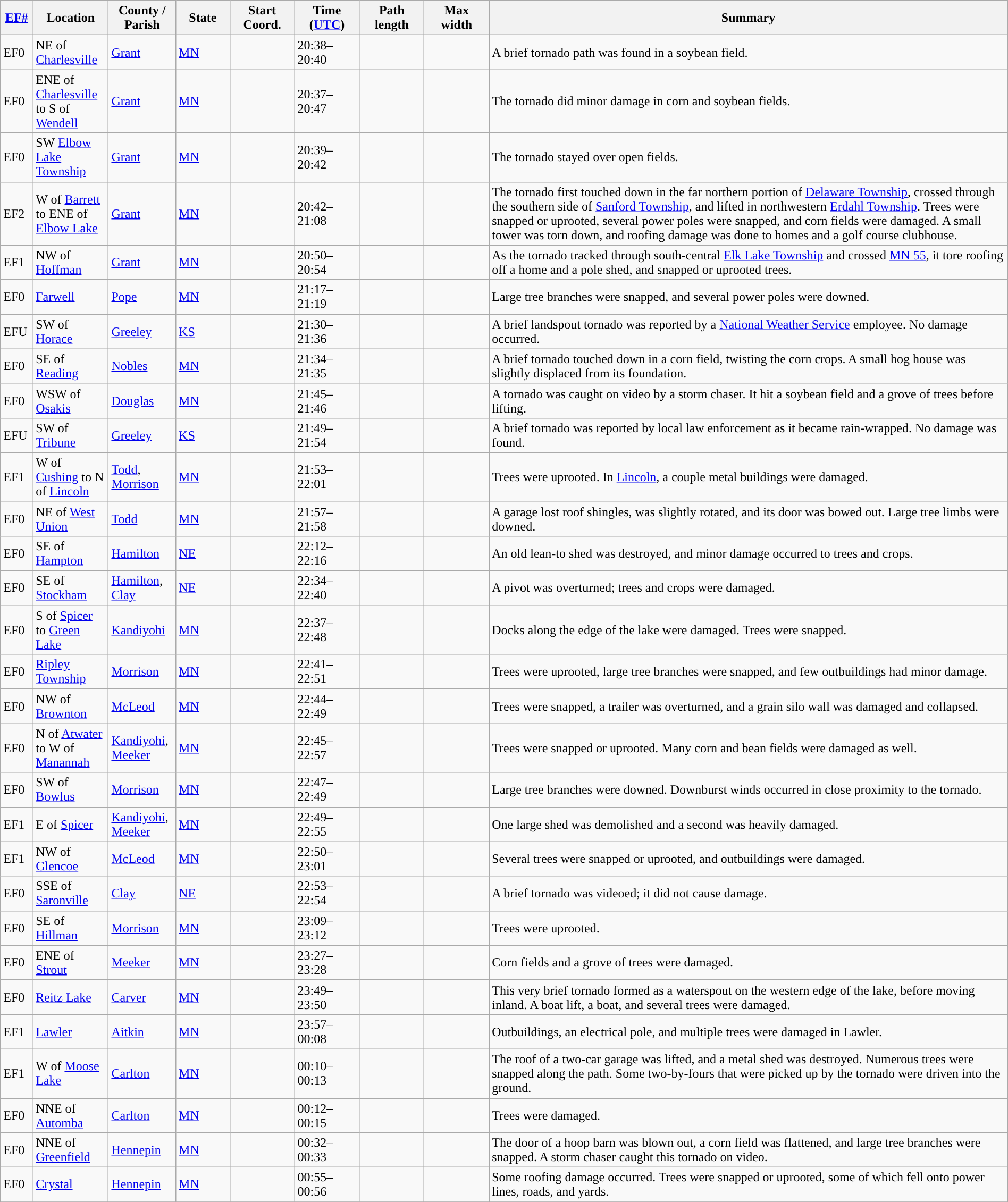<table class="wikitable sortable" style="width:100%;">
<tr>
<th scope="col"  style="width:3%; text-align:center;"><a href='#'>EF#</a></th>
<th scope="col"  style="width:7%; text-align:center;" class="unsortable">Location</th>
<th scope="col"  style="width:6%; text-align:center;" class="unsortable">County / Parish</th>
<th scope="col"  style="width:5%; text-align:center;">State</th>
<th scope="col"  style="width:6%; text-align:center;">Start Coord.</th>
<th scope="col"  style="width:6%; text-align:center;">Time (<a href='#'>UTC</a>)</th>
<th scope="col"  style="width:6%; text-align:center;">Path length</th>
<th scope="col"  style="width:6%; text-align:center;">Max width</th>
<th scope="col" class="unsortable" style="width:48%; text-align:center;">Summary</th>
</tr>
<tr>
<td>EF0</td>
<td>NE of <a href='#'>Charlesville</a></td>
<td><a href='#'>Grant</a></td>
<td><a href='#'>MN</a></td>
<td></td>
<td>20:38–20:40</td>
<td></td>
<td></td>
<td>A brief tornado path was found in a soybean field.</td>
</tr>
<tr>
<td>EF0</td>
<td>ENE of <a href='#'>Charlesville</a> to S of <a href='#'>Wendell</a></td>
<td><a href='#'>Grant</a></td>
<td><a href='#'>MN</a></td>
<td></td>
<td>20:37–20:47</td>
<td></td>
<td></td>
<td>The tornado did minor damage in corn and soybean fields.</td>
</tr>
<tr>
<td>EF0</td>
<td>SW <a href='#'>Elbow Lake Township</a></td>
<td><a href='#'>Grant</a></td>
<td><a href='#'>MN</a></td>
<td></td>
<td>20:39–20:42</td>
<td></td>
<td></td>
<td>The tornado stayed over open fields.</td>
</tr>
<tr>
<td>EF2</td>
<td>W of <a href='#'>Barrett</a> to ENE of <a href='#'>Elbow Lake</a></td>
<td><a href='#'>Grant</a></td>
<td><a href='#'>MN</a></td>
<td></td>
<td>20:42–21:08</td>
<td></td>
<td></td>
<td>The tornado first touched down in the far northern portion of <a href='#'>Delaware Township</a>, crossed through the southern side of <a href='#'>Sanford Township</a>, and lifted in northwestern <a href='#'>Erdahl Township</a>. Trees were snapped or uprooted, several power poles were snapped, and corn fields were damaged. A small tower was torn down, and roofing damage was done to homes and a golf course clubhouse.</td>
</tr>
<tr>
<td>EF1</td>
<td>NW of <a href='#'>Hoffman</a></td>
<td><a href='#'>Grant</a></td>
<td><a href='#'>MN</a></td>
<td></td>
<td>20:50–20:54</td>
<td></td>
<td></td>
<td>As the tornado tracked through south-central <a href='#'>Elk Lake Township</a> and crossed <a href='#'>MN 55</a>, it tore roofing off a home and a pole shed, and snapped or uprooted trees.</td>
</tr>
<tr>
<td>EF0</td>
<td><a href='#'>Farwell</a></td>
<td><a href='#'>Pope</a></td>
<td><a href='#'>MN</a></td>
<td></td>
<td>21:17–21:19</td>
<td></td>
<td></td>
<td>Large tree branches were snapped, and several power poles were downed.</td>
</tr>
<tr>
<td>EFU</td>
<td>SW of <a href='#'>Horace</a></td>
<td><a href='#'>Greeley</a></td>
<td><a href='#'>KS</a></td>
<td></td>
<td>21:30–21:36</td>
<td></td>
<td></td>
<td>A brief landspout tornado was reported by a <a href='#'>National Weather Service</a> employee. No damage occurred.</td>
</tr>
<tr>
<td>EF0</td>
<td>SE of <a href='#'>Reading</a></td>
<td><a href='#'>Nobles</a></td>
<td><a href='#'>MN</a></td>
<td></td>
<td>21:34–21:35</td>
<td></td>
<td></td>
<td>A brief tornado touched down in a corn field, twisting the corn crops. A small hog house was slightly displaced from its foundation.</td>
</tr>
<tr>
<td>EF0</td>
<td>WSW of <a href='#'>Osakis</a></td>
<td><a href='#'>Douglas</a></td>
<td><a href='#'>MN</a></td>
<td></td>
<td>21:45–21:46</td>
<td></td>
<td></td>
<td>A tornado was caught on video by a storm chaser. It hit a soybean field and a grove of trees before lifting.</td>
</tr>
<tr>
<td>EFU</td>
<td>SW of <a href='#'>Tribune</a></td>
<td><a href='#'>Greeley</a></td>
<td><a href='#'>KS</a></td>
<td></td>
<td>21:49–21:54</td>
<td></td>
<td></td>
<td>A brief tornado was reported by local law enforcement as it became rain-wrapped. No damage was found.</td>
</tr>
<tr>
<td>EF1</td>
<td>W of <a href='#'>Cushing</a> to N of <a href='#'>Lincoln</a></td>
<td><a href='#'>Todd</a>, <a href='#'>Morrison</a></td>
<td><a href='#'>MN</a></td>
<td></td>
<td>21:53–22:01</td>
<td></td>
<td></td>
<td>Trees were uprooted. In <a href='#'>Lincoln</a>, a couple metal buildings were damaged.</td>
</tr>
<tr>
<td>EF0</td>
<td>NE of <a href='#'>West Union</a></td>
<td><a href='#'>Todd</a></td>
<td><a href='#'>MN</a></td>
<td></td>
<td>21:57–21:58</td>
<td></td>
<td></td>
<td>A garage lost roof shingles, was slightly rotated, and its door was bowed out. Large tree limbs were downed.</td>
</tr>
<tr>
<td>EF0</td>
<td>SE of <a href='#'>Hampton</a></td>
<td><a href='#'>Hamilton</a></td>
<td><a href='#'>NE</a></td>
<td></td>
<td>22:12–22:16</td>
<td></td>
<td></td>
<td>An old lean-to shed was destroyed, and minor damage occurred to trees and crops.</td>
</tr>
<tr>
<td>EF0</td>
<td>SE of <a href='#'>Stockham</a></td>
<td><a href='#'>Hamilton</a>, <a href='#'>Clay</a></td>
<td><a href='#'>NE</a></td>
<td></td>
<td>22:34–22:40</td>
<td></td>
<td></td>
<td>A pivot was overturned; trees and crops were damaged.</td>
</tr>
<tr>
<td>EF0</td>
<td>S of <a href='#'>Spicer</a> to <a href='#'>Green Lake</a></td>
<td><a href='#'>Kandiyohi</a></td>
<td><a href='#'>MN</a></td>
<td></td>
<td>22:37–22:48</td>
<td></td>
<td></td>
<td>Docks along the edge of the lake were damaged. Trees were snapped.</td>
</tr>
<tr>
<td>EF0</td>
<td><a href='#'>Ripley Township</a></td>
<td><a href='#'>Morrison</a></td>
<td><a href='#'>MN</a></td>
<td></td>
<td>22:41–22:51</td>
<td></td>
<td></td>
<td>Trees were uprooted, large tree branches were snapped, and few outbuildings had minor damage.</td>
</tr>
<tr>
<td>EF0</td>
<td>NW of <a href='#'>Brownton</a></td>
<td><a href='#'>McLeod</a></td>
<td><a href='#'>MN</a></td>
<td></td>
<td>22:44–22:49</td>
<td></td>
<td></td>
<td>Trees were snapped, a trailer was overturned, and a grain silo wall was damaged and collapsed.</td>
</tr>
<tr>
<td>EF0</td>
<td>N of <a href='#'>Atwater</a> to W of <a href='#'>Manannah</a></td>
<td><a href='#'>Kandiyohi</a>, <a href='#'>Meeker</a></td>
<td><a href='#'>MN</a></td>
<td></td>
<td>22:45–22:57</td>
<td></td>
<td></td>
<td>Trees were snapped or uprooted. Many corn and bean fields were damaged as well.</td>
</tr>
<tr>
<td>EF0</td>
<td>SW of <a href='#'>Bowlus</a></td>
<td><a href='#'>Morrison</a></td>
<td><a href='#'>MN</a></td>
<td></td>
<td>22:47–22:49</td>
<td></td>
<td></td>
<td>Large tree branches were downed. Downburst winds occurred in close proximity to the tornado.</td>
</tr>
<tr>
<td>EF1</td>
<td>E of <a href='#'>Spicer</a></td>
<td><a href='#'>Kandiyohi</a>, <a href='#'>Meeker</a></td>
<td><a href='#'>MN</a></td>
<td></td>
<td>22:49–22:55</td>
<td></td>
<td></td>
<td>One large shed was demolished and a second was heavily damaged.</td>
</tr>
<tr>
<td>EF1</td>
<td>NW of <a href='#'>Glencoe</a></td>
<td><a href='#'>McLeod</a></td>
<td><a href='#'>MN</a></td>
<td></td>
<td>22:50–23:01</td>
<td></td>
<td></td>
<td>Several trees were snapped or uprooted, and outbuildings were damaged.</td>
</tr>
<tr>
<td>EF0</td>
<td>SSE of <a href='#'>Saronville</a></td>
<td><a href='#'>Clay</a></td>
<td><a href='#'>NE</a></td>
<td></td>
<td>22:53–22:54</td>
<td></td>
<td></td>
<td>A brief tornado was videoed; it did not cause damage.</td>
</tr>
<tr>
<td>EF0</td>
<td>SE of <a href='#'>Hillman</a></td>
<td><a href='#'>Morrison</a></td>
<td><a href='#'>MN</a></td>
<td></td>
<td>23:09–23:12</td>
<td></td>
<td></td>
<td>Trees were uprooted.</td>
</tr>
<tr>
<td>EF0</td>
<td>ENE of <a href='#'>Strout</a></td>
<td><a href='#'>Meeker</a></td>
<td><a href='#'>MN</a></td>
<td></td>
<td>23:27–23:28</td>
<td></td>
<td></td>
<td>Corn fields and a grove of trees were damaged.</td>
</tr>
<tr>
<td>EF0</td>
<td><a href='#'>Reitz Lake</a></td>
<td><a href='#'>Carver</a></td>
<td><a href='#'>MN</a></td>
<td></td>
<td>23:49–23:50</td>
<td></td>
<td></td>
<td>This very brief tornado formed as a waterspout on the western edge of the lake, before moving inland. A boat lift, a boat, and several trees were damaged.</td>
</tr>
<tr>
<td>EF1</td>
<td><a href='#'>Lawler</a></td>
<td><a href='#'>Aitkin</a></td>
<td><a href='#'>MN</a></td>
<td></td>
<td>23:57–00:08</td>
<td></td>
<td></td>
<td>Outbuildings, an electrical pole, and multiple trees were damaged in Lawler.</td>
</tr>
<tr>
<td>EF1</td>
<td>W of <a href='#'>Moose Lake</a></td>
<td><a href='#'>Carlton</a></td>
<td><a href='#'>MN</a></td>
<td></td>
<td>00:10–00:13</td>
<td></td>
<td></td>
<td>The roof of a two-car garage was lifted, and a metal shed was destroyed. Numerous trees were snapped along the path. Some two-by-fours that were picked up by the tornado were driven into the ground.</td>
</tr>
<tr>
<td>EF0</td>
<td>NNE of <a href='#'>Automba</a></td>
<td><a href='#'>Carlton</a></td>
<td><a href='#'>MN</a></td>
<td></td>
<td>00:12–00:15</td>
<td></td>
<td></td>
<td>Trees were damaged.</td>
</tr>
<tr>
<td>EF0</td>
<td>NNE of <a href='#'>Greenfield</a></td>
<td><a href='#'>Hennepin</a></td>
<td><a href='#'>MN</a></td>
<td></td>
<td>00:32–00:33</td>
<td></td>
<td></td>
<td>The door of a hoop barn was blown out, a corn field was flattened, and large tree branches were snapped. A storm chaser caught this tornado on video.</td>
</tr>
<tr>
<td>EF0</td>
<td><a href='#'>Crystal</a></td>
<td><a href='#'>Hennepin</a></td>
<td><a href='#'>MN</a></td>
<td></td>
<td>00:55–00:56</td>
<td></td>
<td></td>
<td>Some roofing damage occurred. Trees were snapped or uprooted, some of which fell onto power lines, roads, and yards.</td>
</tr>
<tr>
</tr>
</table>
